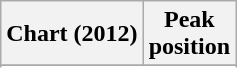<table class="wikitable sortable plainrowheaders">
<tr>
<th>Chart (2012)</th>
<th>Peak<br>position</th>
</tr>
<tr>
</tr>
<tr>
</tr>
</table>
